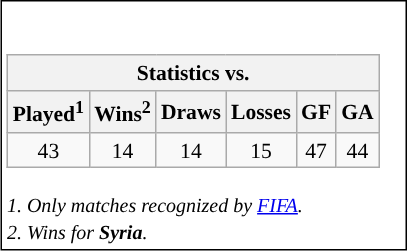<table style="float: right; margin-left: 1em; margin-bottom: 0.5em; width: 200px; border: solid 1px">
<tr>
<td><br><table class="wikitable" style="text-align: center;font-size:90%;">
<tr>
<th colspan="6">Statistics vs. </th>
</tr>
<tr>
<th style="width=30;">Played<sup>1</sup></th>
<th style="width=30;">Wins<sup>2</sup></th>
<th style="width=30;">Draws</th>
<th style="width=30;">Losses</th>
<th style="width=30;">GF</th>
<th style="width=30;">GA</th>
</tr>
<tr>
<td>43</td>
<td>14</td>
<td>14</td>
<td>15</td>
<td>47</td>
<td>44</td>
</tr>
</table>
<small><em>1. Only matches recognized by <a href='#'>FIFA</a>.</em></small><br>
<small><em>2. Wins for <strong>Syria</strong>.</em></small><br></td>
</tr>
</table>
